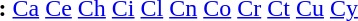<table id="toc" border="0">
<tr>
<th>:</th>
<td><a href='#'>Ca</a> <a href='#'>Ce</a> <a href='#'>Ch</a> <a href='#'>Ci</a> <a href='#'>Cl</a>  <a href='#'>Cn</a> <a href='#'>Co</a> <a href='#'>Cr</a> <a href='#'>Ct</a> <a href='#'>Cu</a> <a href='#'>Cy</a> </td>
</tr>
</table>
